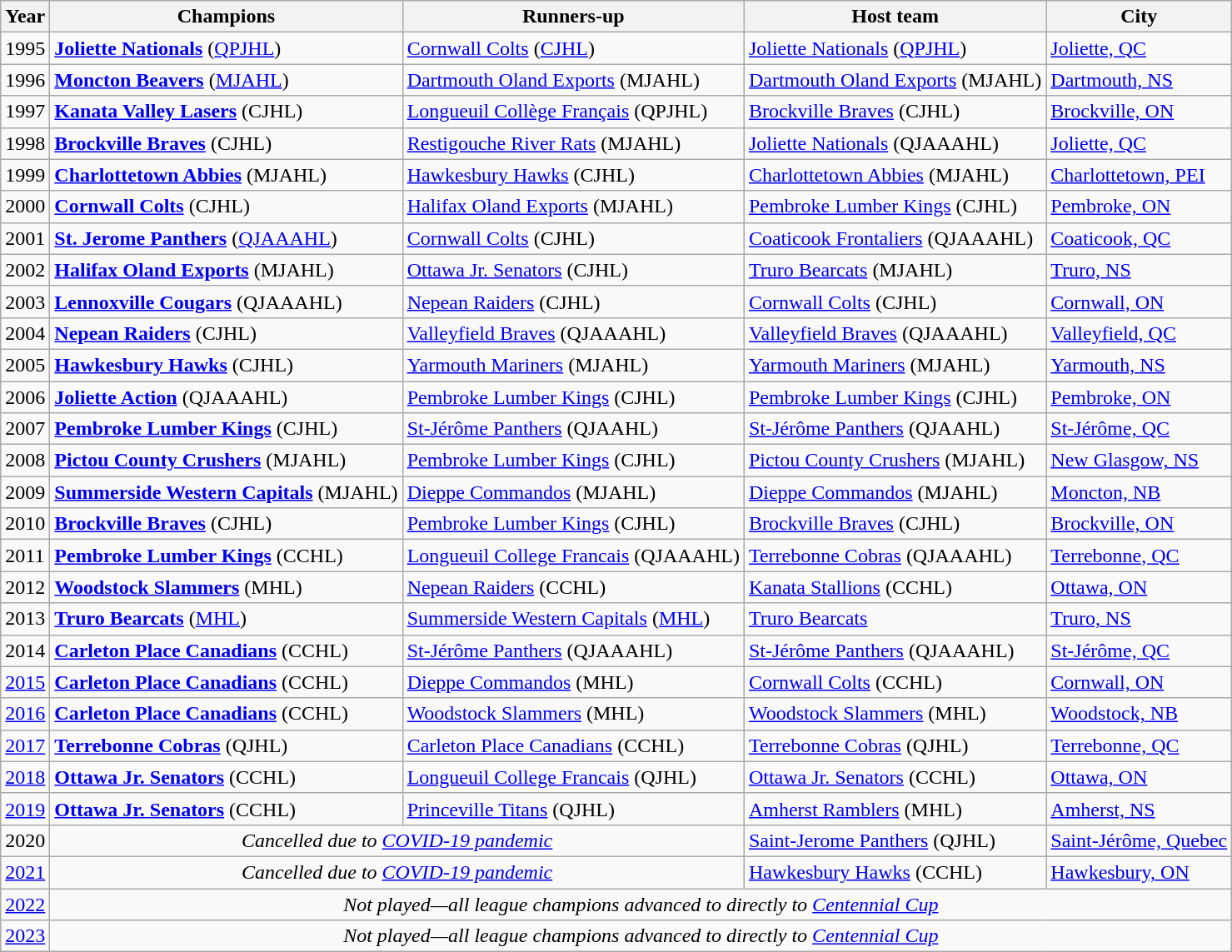<table class="wikitable">
<tr>
<th>Year</th>
<th>Champions</th>
<th>Runners-up</th>
<th>Host team</th>
<th>City</th>
</tr>
<tr bgcolor=>
<td>1995</td>
<td><strong><a href='#'>Joliette Nationals</a></strong> (<a href='#'>QPJHL</a>)</td>
<td><a href='#'>Cornwall Colts</a> (<a href='#'>CJHL</a>)</td>
<td><a href='#'>Joliette Nationals</a> (<a href='#'>QPJHL</a>)</td>
<td><a href='#'>Joliette, QC</a></td>
</tr>
<tr bgcolor=>
<td>1996</td>
<td><strong><a href='#'>Moncton Beavers</a></strong> (<a href='#'>MJAHL</a>)</td>
<td><a href='#'>Dartmouth Oland Exports</a> (MJAHL)</td>
<td><a href='#'>Dartmouth Oland Exports</a> (MJAHL)</td>
<td><a href='#'>Dartmouth, NS</a></td>
</tr>
<tr bgcolor=>
<td>1997</td>
<td><strong><a href='#'>Kanata Valley Lasers</a></strong> (CJHL)</td>
<td><a href='#'>Longueuil Collège Français</a> (QPJHL)</td>
<td><a href='#'>Brockville Braves</a> (CJHL)</td>
<td><a href='#'>Brockville, ON</a></td>
</tr>
<tr bgcolor=>
<td>1998</td>
<td><strong><a href='#'>Brockville Braves</a></strong> (CJHL)</td>
<td><a href='#'>Restigouche River Rats</a> (MJAHL)</td>
<td><a href='#'>Joliette Nationals</a>	(QJAAAHL)</td>
<td><a href='#'>Joliette, QC</a></td>
</tr>
<tr bgcolor=>
<td>1999</td>
<td><strong><a href='#'>Charlottetown Abbies</a></strong> (MJAHL)</td>
<td><a href='#'>Hawkesbury Hawks</a> (CJHL)</td>
<td><a href='#'>Charlottetown Abbies</a> (MJAHL)</td>
<td><a href='#'>Charlottetown, PEI</a></td>
</tr>
<tr bgcolor=>
<td>2000</td>
<td><strong><a href='#'>Cornwall Colts</a></strong> (CJHL)</td>
<td><a href='#'>Halifax Oland Exports</a> (MJAHL)</td>
<td><a href='#'>Pembroke Lumber Kings</a> (CJHL)</td>
<td><a href='#'>Pembroke, ON</a></td>
</tr>
<tr bgcolor=>
<td>2001</td>
<td><strong><a href='#'>St. Jerome Panthers</a></strong> (<a href='#'>QJAAAHL</a>)</td>
<td><a href='#'>Cornwall Colts</a> (CJHL)</td>
<td><a href='#'>Coaticook Frontaliers</a> (QJAAAHL)</td>
<td><a href='#'>Coaticook, QC</a></td>
</tr>
<tr bgcolor=>
<td>2002</td>
<td><strong><a href='#'>Halifax Oland Exports</a></strong> (MJAHL)</td>
<td><a href='#'>Ottawa Jr. Senators</a> (CJHL)</td>
<td><a href='#'>Truro Bearcats</a> (MJAHL)</td>
<td><a href='#'>Truro, NS</a></td>
</tr>
<tr bgcolor=>
<td>2003</td>
<td><strong><a href='#'>Lennoxville Cougars</a></strong> (QJAAAHL)</td>
<td><a href='#'>Nepean Raiders</a> (CJHL)</td>
<td><a href='#'>Cornwall Colts</a> (CJHL)</td>
<td><a href='#'>Cornwall, ON</a></td>
</tr>
<tr bgcolor=>
<td>2004</td>
<td><strong><a href='#'>Nepean Raiders</a></strong> (CJHL)</td>
<td><a href='#'>Valleyfield Braves</a> (QJAAAHL)</td>
<td><a href='#'>Valleyfield Braves</a> (QJAAAHL)</td>
<td><a href='#'>Valleyfield, QC</a></td>
</tr>
<tr bgcolor=>
<td>2005</td>
<td><strong><a href='#'>Hawkesbury Hawks</a></strong> (CJHL)</td>
<td><a href='#'>Yarmouth Mariners</a> (MJAHL)</td>
<td><a href='#'>Yarmouth Mariners</a> (MJAHL)</td>
<td><a href='#'>Yarmouth, NS</a></td>
</tr>
<tr bgcolor=>
<td>2006</td>
<td><strong><a href='#'>Joliette Action</a></strong> (QJAAAHL)</td>
<td><a href='#'>Pembroke Lumber Kings</a> (CJHL)</td>
<td><a href='#'>Pembroke Lumber Kings</a> (CJHL)</td>
<td><a href='#'>Pembroke, ON</a></td>
</tr>
<tr bgcolor=>
<td>2007</td>
<td><strong><a href='#'>Pembroke Lumber Kings</a></strong> (CJHL)</td>
<td><a href='#'>St-Jérôme Panthers</a> (QJAAHL)</td>
<td><a href='#'>St-Jérôme Panthers</a> (QJAAHL)</td>
<td><a href='#'>St-Jérôme, QC</a></td>
</tr>
<tr bgcolor=>
<td>2008</td>
<td><strong><a href='#'>Pictou County Crushers</a></strong> (MJAHL)</td>
<td><a href='#'>Pembroke Lumber Kings</a> (CJHL)</td>
<td><a href='#'>Pictou County Crushers</a> (MJAHL)</td>
<td><a href='#'>New Glasgow, NS</a></td>
</tr>
<tr bgcolor=>
<td>2009</td>
<td><strong><a href='#'>Summerside Western Capitals</a></strong> (MJAHL)</td>
<td><a href='#'>Dieppe Commandos</a> (MJAHL)</td>
<td><a href='#'>Dieppe Commandos</a> (MJAHL)</td>
<td><a href='#'>Moncton, NB</a></td>
</tr>
<tr>
<td>2010</td>
<td><strong><a href='#'>Brockville Braves</a></strong> (CJHL)</td>
<td><a href='#'>Pembroke Lumber Kings</a> (CJHL)</td>
<td><a href='#'>Brockville Braves</a> (CJHL)</td>
<td><a href='#'>Brockville, ON</a></td>
</tr>
<tr>
<td>2011</td>
<td><strong><a href='#'>Pembroke Lumber Kings</a></strong> (CCHL)</td>
<td><a href='#'>Longueuil College Francais</a> (QJAAAHL)</td>
<td><a href='#'>Terrebonne Cobras</a> (QJAAAHL)</td>
<td><a href='#'>Terrebonne, QC</a></td>
</tr>
<tr>
<td>2012</td>
<td><strong><a href='#'>Woodstock Slammers</a></strong> (MHL)</td>
<td><a href='#'>Nepean Raiders</a> (CCHL)</td>
<td><a href='#'>Kanata Stallions</a> (CCHL)</td>
<td><a href='#'>Ottawa, ON</a></td>
</tr>
<tr>
<td>2013</td>
<td><strong><a href='#'>Truro Bearcats</a></strong> (<a href='#'>MHL</a>)</td>
<td><a href='#'>Summerside Western Capitals</a> (<a href='#'>MHL</a>)</td>
<td><a href='#'>Truro Bearcats</a></td>
<td><a href='#'>Truro, NS</a></td>
</tr>
<tr>
<td>2014</td>
<td><strong><a href='#'>Carleton Place Canadians</a></strong> (CCHL)</td>
<td><a href='#'>St-Jérôme Panthers</a> (QJAAAHL)</td>
<td><a href='#'>St-Jérôme Panthers</a> (QJAAAHL)</td>
<td><a href='#'>St-Jérôme, QC</a></td>
</tr>
<tr>
<td><a href='#'>2015</a></td>
<td><strong><a href='#'>Carleton Place Canadians</a></strong> (CCHL)</td>
<td><a href='#'>Dieppe Commandos</a> (MHL)</td>
<td><a href='#'>Cornwall Colts</a> (CCHL)</td>
<td><a href='#'>Cornwall, ON</a></td>
</tr>
<tr>
<td><a href='#'>2016</a></td>
<td><strong><a href='#'>Carleton Place Canadians</a></strong> (CCHL)</td>
<td><a href='#'>Woodstock Slammers</a> (MHL)</td>
<td><a href='#'>Woodstock Slammers</a> (MHL)</td>
<td><a href='#'>Woodstock, NB</a></td>
</tr>
<tr>
<td><a href='#'>2017</a></td>
<td><strong><a href='#'>Terrebonne Cobras</a></strong> (QJHL)</td>
<td><a href='#'>Carleton Place Canadians</a> (CCHL)</td>
<td><a href='#'>Terrebonne Cobras</a> (QJHL)</td>
<td><a href='#'>Terrebonne, QC</a></td>
</tr>
<tr>
<td><a href='#'>2018</a></td>
<td><strong><a href='#'>Ottawa Jr. Senators</a></strong> (CCHL)</td>
<td><a href='#'>Longueuil College Francais</a> (QJHL)</td>
<td><a href='#'>Ottawa Jr. Senators</a> (CCHL)</td>
<td><a href='#'>Ottawa, ON</a></td>
</tr>
<tr>
<td><a href='#'>2019</a></td>
<td><strong><a href='#'>Ottawa Jr. Senators</a></strong> (CCHL)</td>
<td><a href='#'>Princeville Titans</a> (QJHL)</td>
<td><a href='#'>Amherst Ramblers</a> (MHL)</td>
<td><a href='#'>Amherst, NS</a></td>
</tr>
<tr>
<td>2020</td>
<td colspan=2 align=center><em>Cancelled due to <a href='#'>COVID-19 pandemic</a></em></td>
<td><a href='#'>Saint-Jerome Panthers</a> (QJHL)</td>
<td><a href='#'>Saint-Jérôme, Quebec</a></td>
</tr>
<tr>
<td><a href='#'>2021</a></td>
<td colspan=2 align=center><em>Cancelled due to <a href='#'>COVID-19 pandemic</a></em></td>
<td><a href='#'>Hawkesbury Hawks</a> (CCHL)</td>
<td><a href='#'>Hawkesbury, ON</a></td>
</tr>
<tr>
<td><a href='#'>2022</a></td>
<td colspan=4 align=center><em>Not played—all league champions advanced to directly to <a href='#'>Centennial Cup</a></em></td>
</tr>
<tr>
<td><a href='#'>2023</a></td>
<td colspan=4 align=center><em>Not played—all league champions advanced to directly to <a href='#'>Centennial Cup</a></em></td>
</tr>
</table>
